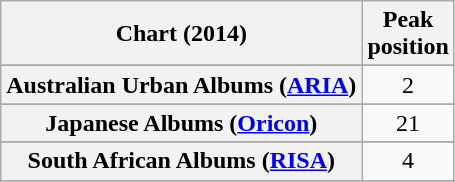<table class="wikitable sortable plainrowheaders" style="text-align:center">
<tr>
<th scope="col">Chart (2014)</th>
<th scope="col">Peak<br>position</th>
</tr>
<tr>
</tr>
<tr>
<th scope="row">Australian Urban Albums (<a href='#'>ARIA</a>)</th>
<td>2</td>
</tr>
<tr>
</tr>
<tr>
</tr>
<tr>
</tr>
<tr>
</tr>
<tr>
</tr>
<tr>
</tr>
<tr>
</tr>
<tr>
</tr>
<tr>
</tr>
<tr>
</tr>
<tr>
</tr>
<tr>
<th scope="row">Japanese Albums (<a href='#'>Oricon</a>)</th>
<td>21</td>
</tr>
<tr>
</tr>
<tr>
</tr>
<tr>
</tr>
<tr>
</tr>
<tr>
<th scope="row">South African Albums (<a href='#'>RISA</a>)</th>
<td>4</td>
</tr>
<tr>
</tr>
<tr>
</tr>
<tr>
</tr>
<tr>
</tr>
<tr>
</tr>
<tr>
</tr>
<tr>
</tr>
<tr>
</tr>
</table>
